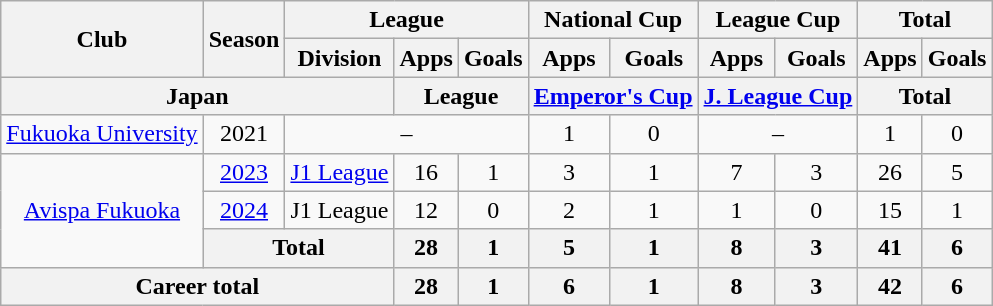<table class="wikitable" style="text-align:center">
<tr>
<th rowspan=2>Club</th>
<th rowspan=2>Season</th>
<th colspan=3>League</th>
<th colspan=2>National Cup</th>
<th colspan=2>League Cup</th>
<th colspan=2>Total</th>
</tr>
<tr>
<th>Division</th>
<th>Apps</th>
<th>Goals</th>
<th>Apps</th>
<th>Goals</th>
<th>Apps</th>
<th>Goals</th>
<th>Apps</th>
<th>Goals</th>
</tr>
<tr>
<th colspan=3>Japan</th>
<th colspan=2>League</th>
<th colspan=2><a href='#'>Emperor's Cup</a></th>
<th colspan=2><a href='#'>J. League Cup</a></th>
<th colspan=2>Total</th>
</tr>
<tr>
<td><a href='#'>Fukuoka University</a></td>
<td>2021</td>
<td colspan="3">–</td>
<td>1</td>
<td>0</td>
<td colspan="2">–</td>
<td>1</td>
<td>0</td>
</tr>
<tr>
<td rowspan="3"><a href='#'>Avispa Fukuoka</a></td>
<td><a href='#'>2023</a></td>
<td><a href='#'>J1 League</a></td>
<td>16</td>
<td>1</td>
<td>3</td>
<td>1</td>
<td>7</td>
<td>3</td>
<td>26</td>
<td>5</td>
</tr>
<tr>
<td><a href='#'>2024</a></td>
<td>J1 League</td>
<td>12</td>
<td>0</td>
<td>2</td>
<td>1</td>
<td>1</td>
<td>0</td>
<td>15</td>
<td>1</td>
</tr>
<tr>
<th colspan="2">Total</th>
<th>28</th>
<th>1</th>
<th>5</th>
<th>1</th>
<th>8</th>
<th>3</th>
<th>41</th>
<th>6</th>
</tr>
<tr>
<th colspan=3>Career total</th>
<th>28</th>
<th>1</th>
<th>6</th>
<th>1</th>
<th>8</th>
<th>3</th>
<th>42</th>
<th>6</th>
</tr>
</table>
